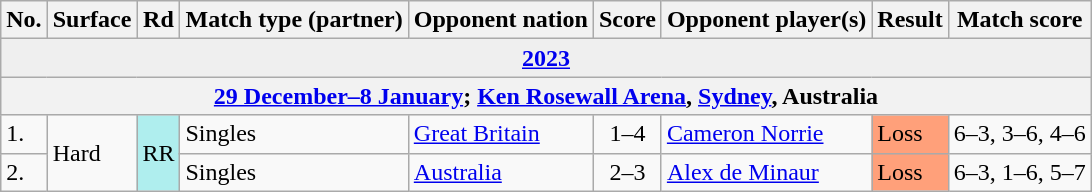<table class="wikitable nowrap">
<tr>
<th>No.</th>
<th>Surface</th>
<th>Rd</th>
<th>Match type (partner)</th>
<th>Opponent nation</th>
<th>Score</th>
<th>Opponent player(s)</th>
<th>Result</th>
<th>Match score</th>
</tr>
<tr bgcolor="efefef" class="sortbottom">
<td colspan="9" align="center"><strong><a href='#'>2023</a></strong></td>
</tr>
<tr>
<th colspan="9"><a href='#'>29 December–8 January</a>; <a href='#'>Ken Rosewall Arena</a>, <a href='#'>Sydney</a>, Australia</th>
</tr>
<tr>
<td>1.</td>
<td rowspan=2>Hard</td>
<td rowspan=2 bgcolor="afeeee" align="center">RR</td>
<td>Singles</td>
<td> <a href='#'>Great Britain</a></td>
<td align="center">1–4</td>
<td><a href='#'>Cameron Norrie</a></td>
<td bgcolor=FFA07A>Loss</td>
<td>6–3, 3–6, 4–6</td>
</tr>
<tr>
<td>2.</td>
<td>Singles</td>
<td> <a href='#'>Australia</a></td>
<td align="center">2–3</td>
<td><a href='#'>Alex de Minaur</a></td>
<td bgcolor=FFA07A>Loss</td>
<td>6–3, 1–6, 5–7</td>
</tr>
</table>
